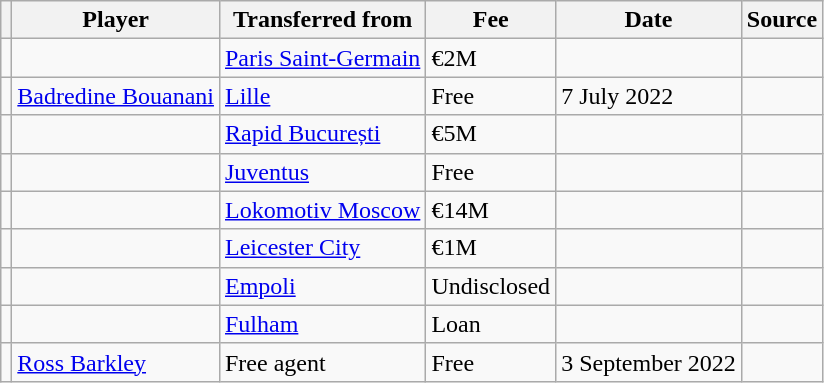<table class="wikitable plainrowheaders sortable">
<tr>
<th></th>
<th scope="col">Player</th>
<th>Transferred from</th>
<th style="width: 65px;">Fee</th>
<th scope="col">Date</th>
<th scope="col">Source</th>
</tr>
<tr>
<td align="center"></td>
<td></td>
<td> <a href='#'>Paris Saint-Germain</a></td>
<td>€2M</td>
<td></td>
<td></td>
</tr>
<tr>
<td align="center"></td>
<td> <a href='#'>Badredine Bouanani</a></td>
<td> <a href='#'>Lille</a></td>
<td>Free</td>
<td>7 July 2022</td>
<td></td>
</tr>
<tr>
<td align="center"></td>
<td></td>
<td> <a href='#'>Rapid București</a></td>
<td>€5M</td>
<td></td>
<td></td>
</tr>
<tr>
<td align="center"></td>
<td></td>
<td> <a href='#'>Juventus</a></td>
<td>Free</td>
<td></td>
<td></td>
</tr>
<tr>
<td align="center"></td>
<td></td>
<td> <a href='#'>Lokomotiv Moscow</a></td>
<td>€14M</td>
<td></td>
<td></td>
</tr>
<tr>
<td align="center"></td>
<td></td>
<td> <a href='#'>Leicester City</a></td>
<td>€1M</td>
<td></td>
<td></td>
</tr>
<tr>
<td align="center"></td>
<td></td>
<td> <a href='#'>Empoli</a></td>
<td>Undisclosed</td>
<td></td>
<td></td>
</tr>
<tr>
<td align="center"></td>
<td></td>
<td> <a href='#'>Fulham</a></td>
<td>Loan</td>
<td></td>
<td></td>
</tr>
<tr>
<td align="center"></td>
<td> <a href='#'>Ross Barkley</a></td>
<td>Free agent</td>
<td>Free</td>
<td>3 September 2022</td>
<td></td>
</tr>
</table>
